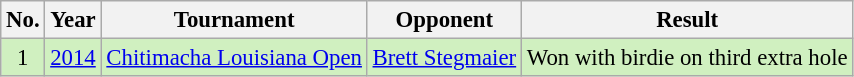<table class="wikitable" style="font-size:95%;">
<tr>
<th>No.</th>
<th>Year</th>
<th>Tournament</th>
<th>Opponent</th>
<th>Result</th>
</tr>
<tr style="background:#D0F0C0;">
<td align=center>1</td>
<td><a href='#'>2014</a></td>
<td><a href='#'>Chitimacha Louisiana Open</a></td>
<td> <a href='#'>Brett Stegmaier</a></td>
<td>Won with birdie on third extra hole</td>
</tr>
</table>
